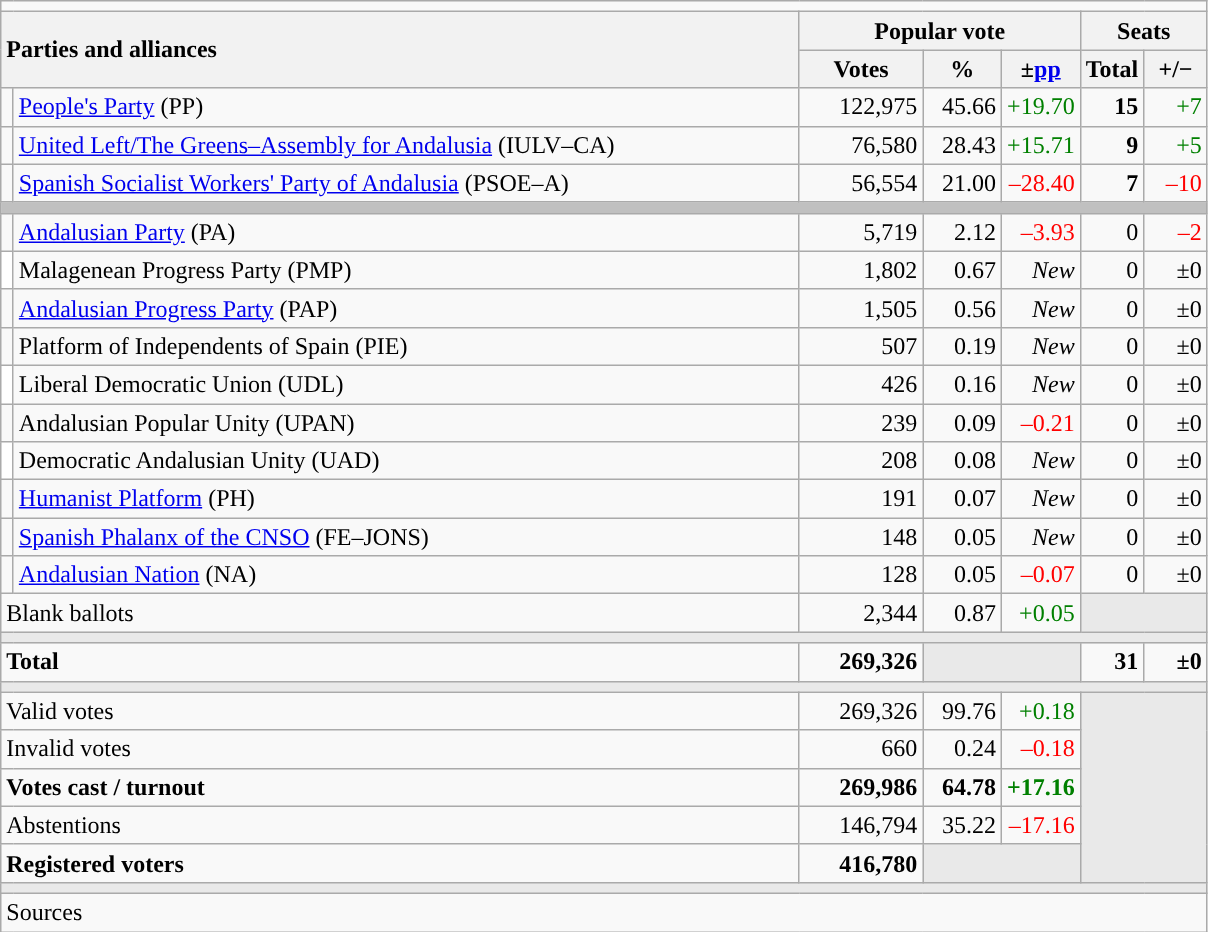<table class="wikitable" style="text-align:right;">
<tr>
<td colspan="7"></td>
</tr>
<tr>
<th style="text-align:left;" rowspan="2" colspan="2" width="525">Parties and alliances</th>
<th colspan="3">Popular vote</th>
<th colspan="2">Seats</th>
</tr>
<tr>
<th width="75">Votes</th>
<th width="45">%</th>
<th width="45">±<a href='#'>pp</a></th>
<th width="35">Total</th>
<th width="35">+/−</th>
</tr>
<tr>
<td width="1" style="color:inherit;background:"></td>
<td align="left"><a href='#'>People's Party</a> (PP)</td>
<td>122,975</td>
<td>45.66</td>
<td style="color:green;">+19.70</td>
<td><strong>15</strong></td>
<td style="color:green;">+7</td>
</tr>
<tr>
<td style="color:inherit;background:"></td>
<td align="left"><a href='#'>United Left/The Greens–Assembly for Andalusia</a> (IULV–CA)</td>
<td>76,580</td>
<td>28.43</td>
<td style="color:green;">+15.71</td>
<td><strong>9</strong></td>
<td style="color:green;">+5</td>
</tr>
<tr>
<td style="color:inherit;background:"></td>
<td align="left"><a href='#'>Spanish Socialist Workers' Party of Andalusia</a> (PSOE–A)</td>
<td>56,554</td>
<td>21.00</td>
<td style="color:red;">–28.40</td>
<td><strong>7</strong></td>
<td style="color:red;">–10</td>
</tr>
<tr>
<td colspan="7" bgcolor="#C0C0C0"></td>
</tr>
<tr>
<td style="color:inherit;background:"></td>
<td align="left"><a href='#'>Andalusian Party</a> (PA)</td>
<td>5,719</td>
<td>2.12</td>
<td style="color:red;">–3.93</td>
<td>0</td>
<td style="color:red;">–2</td>
</tr>
<tr>
<td bgcolor="white"></td>
<td align="left">Malagenean Progress Party (PMP)</td>
<td>1,802</td>
<td>0.67</td>
<td><em>New</em></td>
<td>0</td>
<td>±0</td>
</tr>
<tr>
<td style="color:inherit;background:"></td>
<td align="left"><a href='#'>Andalusian Progress Party</a> (PAP)</td>
<td>1,505</td>
<td>0.56</td>
<td><em>New</em></td>
<td>0</td>
<td>±0</td>
</tr>
<tr>
<td style="color:inherit;background:"></td>
<td align="left">Platform of Independents of Spain (PIE)</td>
<td>507</td>
<td>0.19</td>
<td><em>New</em></td>
<td>0</td>
<td>±0</td>
</tr>
<tr>
<td bgcolor="white"></td>
<td align="left">Liberal Democratic Union (UDL)</td>
<td>426</td>
<td>0.16</td>
<td><em>New</em></td>
<td>0</td>
<td>±0</td>
</tr>
<tr>
<td style="color:inherit;background:"></td>
<td align="left">Andalusian Popular Unity (UPAN)</td>
<td>239</td>
<td>0.09</td>
<td style="color:red;">–0.21</td>
<td>0</td>
<td>±0</td>
</tr>
<tr>
<td bgcolor="white"></td>
<td align="left">Democratic Andalusian Unity (UAD)</td>
<td>208</td>
<td>0.08</td>
<td><em>New</em></td>
<td>0</td>
<td>±0</td>
</tr>
<tr>
<td style="color:inherit;background:"></td>
<td align="left"><a href='#'>Humanist Platform</a> (PH)</td>
<td>191</td>
<td>0.07</td>
<td><em>New</em></td>
<td>0</td>
<td>±0</td>
</tr>
<tr>
<td style="color:inherit;background:"></td>
<td align="left"><a href='#'>Spanish Phalanx of the CNSO</a> (FE–JONS)</td>
<td>148</td>
<td>0.05</td>
<td><em>New</em></td>
<td>0</td>
<td>±0</td>
</tr>
<tr>
<td style="color:inherit;background:"></td>
<td align="left"><a href='#'>Andalusian Nation</a> (NA)</td>
<td>128</td>
<td>0.05</td>
<td style="color:red;">–0.07</td>
<td>0</td>
<td>±0</td>
</tr>
<tr>
<td align="left" colspan="2">Blank ballots</td>
<td>2,344</td>
<td>0.87</td>
<td style="color:green;">+0.05</td>
<td bgcolor="#E9E9E9" colspan="2"></td>
</tr>
<tr>
<td colspan="7" bgcolor="#E9E9E9"></td>
</tr>
<tr style="font-weight:bold;">
<td align="left" colspan="2">Total</td>
<td>269,326</td>
<td bgcolor="#E9E9E9" colspan="2"></td>
<td>31</td>
<td>±0</td>
</tr>
<tr>
<td colspan="7" bgcolor="#E9E9E9"></td>
</tr>
<tr>
<td align="left" colspan="2">Valid votes</td>
<td>269,326</td>
<td>99.76</td>
<td style="color:green;">+0.18</td>
<td bgcolor="#E9E9E9" colspan="2" rowspan="5"></td>
</tr>
<tr>
<td align="left" colspan="2">Invalid votes</td>
<td>660</td>
<td>0.24</td>
<td style="color:red;">–0.18</td>
</tr>
<tr style="font-weight:bold;">
<td align="left" colspan="2">Votes cast / turnout</td>
<td>269,986</td>
<td>64.78</td>
<td style="color:green;">+17.16</td>
</tr>
<tr>
<td align="left" colspan="2">Abstentions</td>
<td>146,794</td>
<td>35.22</td>
<td style="color:red;">–17.16</td>
</tr>
<tr style="font-weight:bold;">
<td align="left" colspan="2">Registered voters</td>
<td>416,780</td>
<td bgcolor="#E9E9E9" colspan="2"></td>
</tr>
<tr>
<td colspan="7" bgcolor="#E9E9E9"></td>
</tr>
<tr>
<td align="left" colspan="7">Sources</td>
</tr>
</table>
